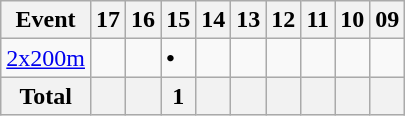<table class="wikitable">
<tr>
<th>Event</th>
<th>17</th>
<th>16</th>
<th>15</th>
<th>14</th>
<th>13</th>
<th>12</th>
<th>11</th>
<th>10</th>
<th>09</th>
</tr>
<tr>
<td><a href='#'>2x200m</a></td>
<td></td>
<td></td>
<td><strong>•</strong></td>
<td></td>
<td></td>
<td></td>
<td></td>
<td></td>
<td></td>
</tr>
<tr>
<th>Total</th>
<th></th>
<th></th>
<th>1</th>
<th></th>
<th></th>
<th></th>
<th></th>
<th></th>
<th></th>
</tr>
</table>
